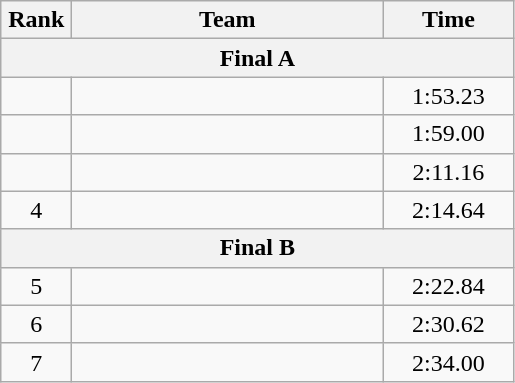<table class=wikitable style="text-align:center">
<tr>
<th width=40>Rank</th>
<th width=200>Team</th>
<th width=80>Time</th>
</tr>
<tr>
<th colspan=3>Final A</th>
</tr>
<tr>
<td></td>
<td align=left></td>
<td>1:53.23</td>
</tr>
<tr>
<td></td>
<td align=left></td>
<td>1:59.00</td>
</tr>
<tr>
<td></td>
<td align=left></td>
<td>2:11.16</td>
</tr>
<tr>
<td>4</td>
<td align=left></td>
<td>2:14.64</td>
</tr>
<tr>
<th colspan=3>Final B</th>
</tr>
<tr>
<td>5</td>
<td align=left></td>
<td>2:22.84</td>
</tr>
<tr>
<td>6</td>
<td align=left></td>
<td>2:30.62</td>
</tr>
<tr>
<td>7</td>
<td align=left></td>
<td>2:34.00</td>
</tr>
</table>
